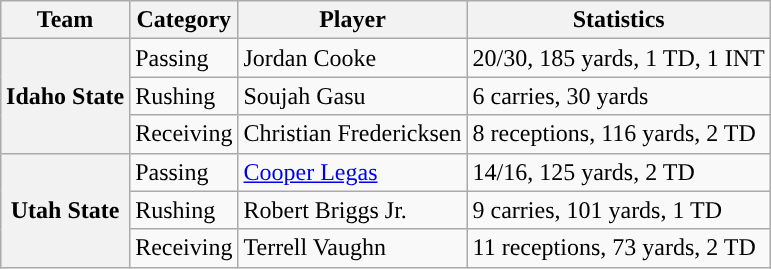<table class="wikitable" style="float: right;">
<tr>
<th>Team</th>
<th>Category</th>
<th>Player</th>
<th>Statistics</th>
</tr>
<tr>
<th rowspan=3>Idaho State</th>
<td>Passing</td>
<td>Jordan Cooke</td>
<td>20/30, 185 yards, 1 TD, 1 INT</td>
</tr>
<tr>
<td>Rushing</td>
<td>Soujah Gasu</td>
<td>6 carries, 30 yards</td>
</tr>
<tr>
<td>Receiving</td>
<td>Christian Fredericksen</td>
<td>8 receptions, 116 yards, 2 TD</td>
</tr>
<tr>
<th rowspan=3>Utah State</th>
<td>Passing</td>
<td><a href='#'>Cooper Legas</a></td>
<td>14/16, 125 yards, 2 TD</td>
</tr>
<tr>
<td>Rushing</td>
<td>Robert Briggs Jr.</td>
<td>9 carries, 101 yards, 1 TD</td>
</tr>
<tr>
<td>Receiving</td>
<td>Terrell Vaughn</td>
<td>11 receptions, 73 yards, 2 TD</td>
</tr>
</table>
